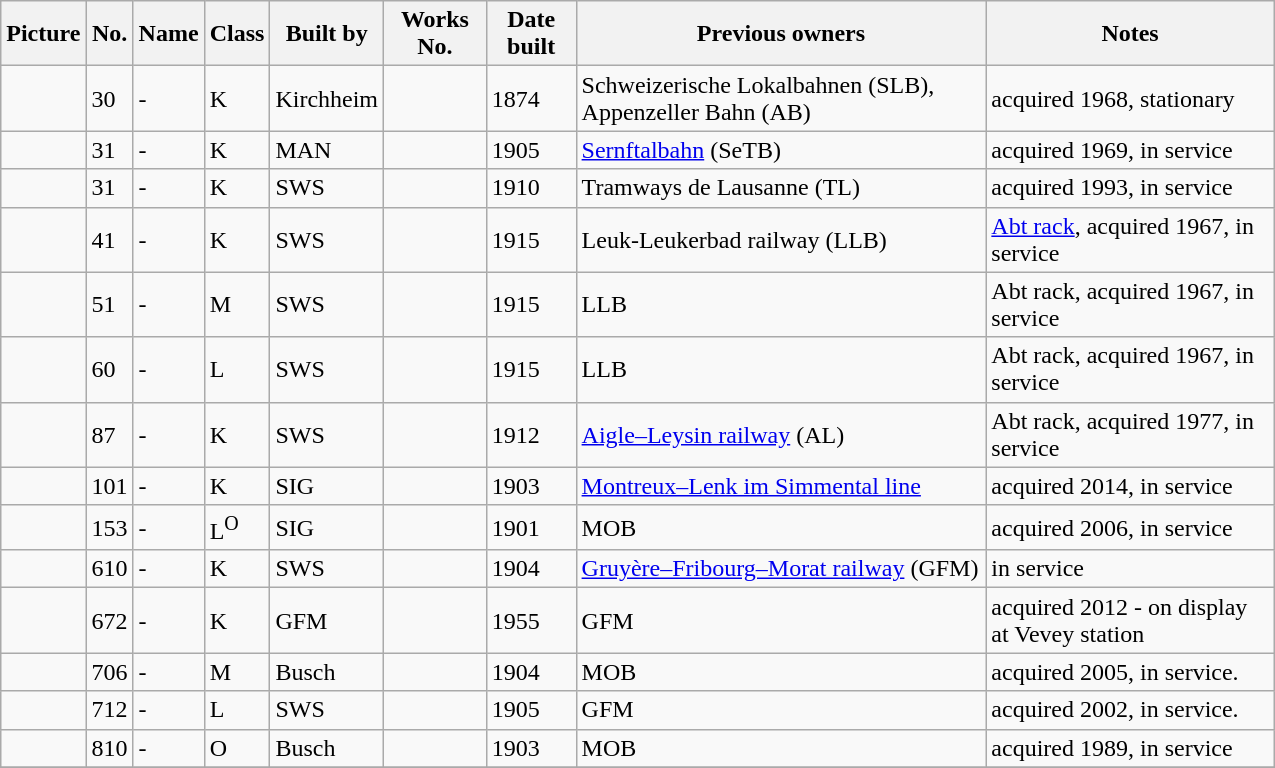<table class="wikitable" width="850">
<tr>
<th>Picture</th>
<th>No.</th>
<th>Name</th>
<th>Class</th>
<th>Built by</th>
<th>Works No.</th>
<th>Date built</th>
<th>Previous owners</th>
<th>Notes</th>
</tr>
<tr>
<td></td>
<td>30</td>
<td>-</td>
<td>K</td>
<td>Kirchheim</td>
<td></td>
<td>1874</td>
<td>Schweizerische Lokalbahnen (SLB), Appenzeller Bahn (AB)</td>
<td>acquired 1968, stationary</td>
</tr>
<tr>
<td></td>
<td>31</td>
<td>-</td>
<td>K</td>
<td>MAN</td>
<td></td>
<td>1905</td>
<td><a href='#'>Sernftalbahn</a> (SeTB)</td>
<td>acquired 1969, in service</td>
</tr>
<tr>
<td></td>
<td>31</td>
<td>-</td>
<td>K</td>
<td>SWS</td>
<td></td>
<td>1910</td>
<td>Tramways de Lausanne (TL)</td>
<td>acquired 1993, in service</td>
</tr>
<tr>
<td></td>
<td>41</td>
<td>-</td>
<td>K</td>
<td>SWS</td>
<td></td>
<td>1915</td>
<td>Leuk-Leukerbad railway (LLB)</td>
<td><a href='#'>Abt rack</a>, acquired 1967, in service</td>
</tr>
<tr>
<td></td>
<td>51</td>
<td>-</td>
<td>M</td>
<td>SWS</td>
<td></td>
<td>1915</td>
<td>LLB</td>
<td>Abt rack, acquired 1967, in service</td>
</tr>
<tr>
<td></td>
<td>60</td>
<td>-</td>
<td>L</td>
<td>SWS</td>
<td></td>
<td>1915</td>
<td>LLB</td>
<td>Abt rack, acquired 1967, in service</td>
</tr>
<tr>
<td></td>
<td>87</td>
<td>-</td>
<td>K</td>
<td>SWS</td>
<td></td>
<td>1912</td>
<td><a href='#'>Aigle–Leysin railway</a> (AL)</td>
<td>Abt rack, acquired 1977, in service</td>
</tr>
<tr>
<td></td>
<td>101</td>
<td>-</td>
<td>K</td>
<td>SIG</td>
<td></td>
<td>1903</td>
<td><a href='#'>Montreux–Lenk im Simmental line</a></td>
<td>acquired 2014, in service</td>
</tr>
<tr>
<td></td>
<td>153</td>
<td>-</td>
<td>L<sup>O</sup></td>
<td>SIG</td>
<td></td>
<td>1901</td>
<td>MOB</td>
<td>acquired 2006, in service</td>
</tr>
<tr>
<td></td>
<td>610</td>
<td>-</td>
<td>K</td>
<td>SWS</td>
<td></td>
<td>1904</td>
<td><a href='#'>Gruyère–Fribourg–Morat railway</a> (GFM)</td>
<td>in service</td>
</tr>
<tr>
<td></td>
<td>672</td>
<td>-</td>
<td>K</td>
<td>GFM</td>
<td></td>
<td>1955</td>
<td>GFM</td>
<td>acquired 2012 - on display at Vevey station</td>
</tr>
<tr>
<td></td>
<td>706</td>
<td>-</td>
<td>M</td>
<td>Busch</td>
<td></td>
<td>1904</td>
<td>MOB</td>
<td>acquired 2005, in service.</td>
</tr>
<tr>
<td></td>
<td>712</td>
<td>-</td>
<td>L</td>
<td>SWS</td>
<td></td>
<td>1905</td>
<td>GFM</td>
<td>acquired 2002, in service.</td>
</tr>
<tr>
<td></td>
<td>810</td>
<td>-</td>
<td>O</td>
<td>Busch</td>
<td></td>
<td>1903</td>
<td>MOB</td>
<td>acquired 1989, in service</td>
</tr>
<tr>
</tr>
</table>
